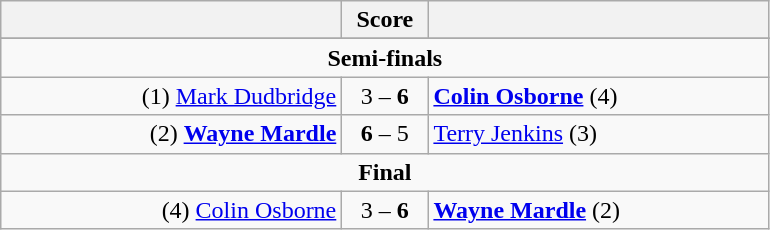<table class=wikitable style="text-align:center">
<tr>
<th width=220></th>
<th width=50>Score</th>
<th width=220></th>
</tr>
<tr align=center>
</tr>
<tr align=center>
<td colspan="3"><strong>Semi-finals</strong></td>
</tr>
<tr align=left>
<td align=right>(1) <a href='#'>Mark Dudbridge</a> </td>
<td align=center>3 – <strong>6</strong></td>
<td> <strong><a href='#'>Colin Osborne</a></strong> (4)</td>
</tr>
<tr align=left>
<td align=right>(2) <strong><a href='#'>Wayne Mardle</a></strong> </td>
<td align=center><strong>6</strong> – 5</td>
<td> <a href='#'>Terry Jenkins</a> (3)</td>
</tr>
<tr align=center>
<td colspan="3"><strong>Final</strong></td>
</tr>
<tr align=left>
<td align=right>(4) <a href='#'>Colin Osborne</a> </td>
<td align=center>3 – <strong>6</strong></td>
<td> <strong><a href='#'>Wayne Mardle</a></strong> (2)</td>
</tr>
</table>
